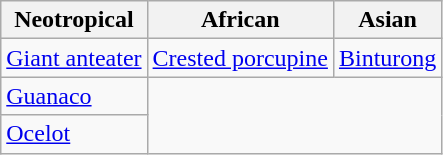<table class="wikitable">
<tr>
<th>Neotropical</th>
<th>African</th>
<th>Asian</th>
</tr>
<tr>
<td><a href='#'>Giant anteater</a></td>
<td><a href='#'>Crested porcupine</a></td>
<td><a href='#'>Binturong</a></td>
</tr>
<tr>
<td><a href='#'>Guanaco</a></td>
</tr>
<tr>
<td><a href='#'>Ocelot</a></td>
</tr>
</table>
